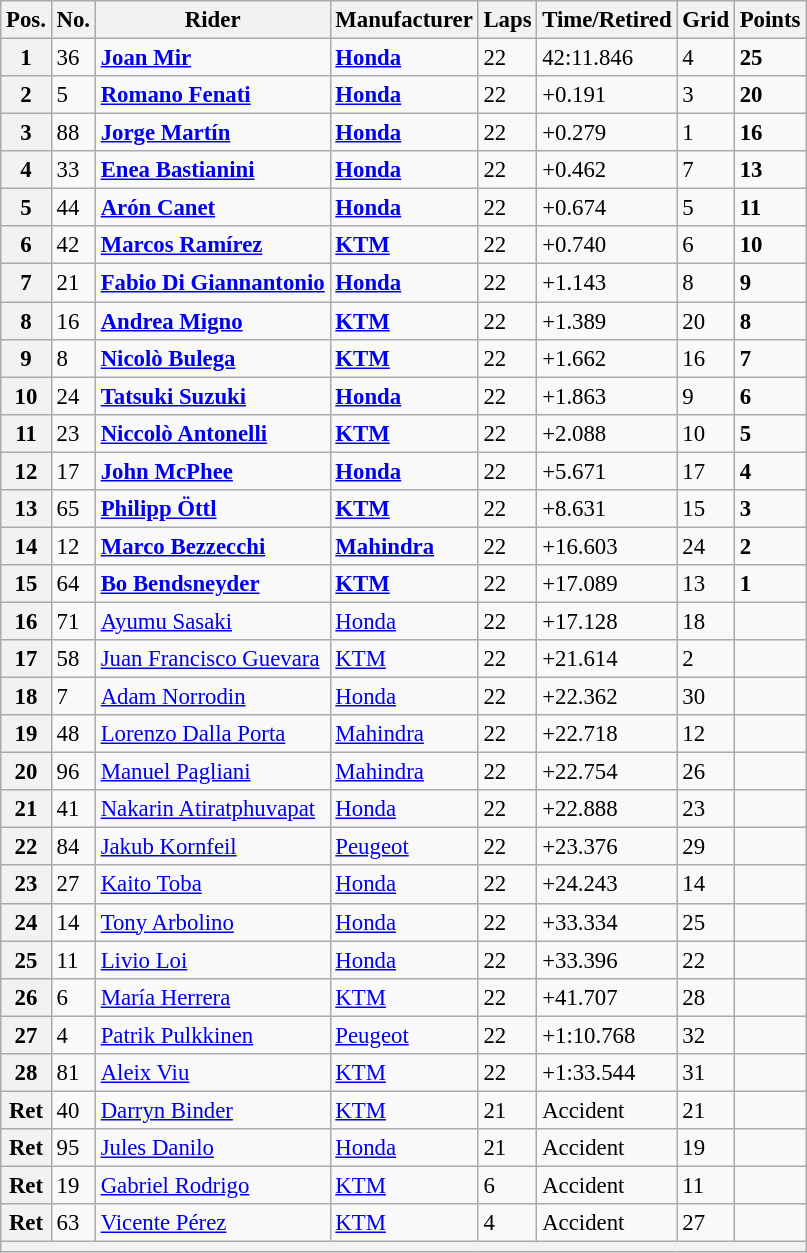<table class="wikitable" style="font-size: 95%;">
<tr>
<th>Pos.</th>
<th>No.</th>
<th>Rider</th>
<th>Manufacturer</th>
<th>Laps</th>
<th>Time/Retired</th>
<th>Grid</th>
<th>Points</th>
</tr>
<tr>
<th>1</th>
<td>36</td>
<td> <strong><a href='#'>Joan Mir</a></strong></td>
<td><strong><a href='#'>Honda</a></strong></td>
<td>22</td>
<td>42:11.846</td>
<td>4</td>
<td><strong>25</strong></td>
</tr>
<tr>
<th>2</th>
<td>5</td>
<td> <strong><a href='#'>Romano Fenati</a></strong></td>
<td><strong><a href='#'>Honda</a></strong></td>
<td>22</td>
<td>+0.191</td>
<td>3</td>
<td><strong>20</strong></td>
</tr>
<tr>
<th>3</th>
<td>88</td>
<td> <strong><a href='#'>Jorge Martín</a></strong></td>
<td><strong><a href='#'>Honda</a></strong></td>
<td>22</td>
<td>+0.279</td>
<td>1</td>
<td><strong>16</strong></td>
</tr>
<tr>
<th>4</th>
<td>33</td>
<td> <strong><a href='#'>Enea Bastianini</a></strong></td>
<td><strong><a href='#'>Honda</a></strong></td>
<td>22</td>
<td>+0.462</td>
<td>7</td>
<td><strong>13</strong></td>
</tr>
<tr>
<th>5</th>
<td>44</td>
<td> <strong><a href='#'>Arón Canet</a></strong></td>
<td><strong><a href='#'>Honda</a></strong></td>
<td>22</td>
<td>+0.674</td>
<td>5</td>
<td><strong>11</strong></td>
</tr>
<tr>
<th>6</th>
<td>42</td>
<td> <strong><a href='#'>Marcos Ramírez</a></strong></td>
<td><strong><a href='#'>KTM</a></strong></td>
<td>22</td>
<td>+0.740</td>
<td>6</td>
<td><strong>10</strong></td>
</tr>
<tr>
<th>7</th>
<td>21</td>
<td> <strong><a href='#'>Fabio Di Giannantonio</a></strong></td>
<td><strong><a href='#'>Honda</a></strong></td>
<td>22</td>
<td>+1.143</td>
<td>8</td>
<td><strong>9</strong></td>
</tr>
<tr>
<th>8</th>
<td>16</td>
<td> <strong><a href='#'>Andrea Migno</a></strong></td>
<td><strong><a href='#'>KTM</a></strong></td>
<td>22</td>
<td>+1.389</td>
<td>20</td>
<td><strong>8</strong></td>
</tr>
<tr>
<th>9</th>
<td>8</td>
<td> <strong><a href='#'>Nicolò Bulega</a></strong></td>
<td><strong><a href='#'>KTM</a></strong></td>
<td>22</td>
<td>+1.662</td>
<td>16</td>
<td><strong>7</strong></td>
</tr>
<tr>
<th>10</th>
<td>24</td>
<td> <strong><a href='#'>Tatsuki Suzuki</a></strong></td>
<td><strong><a href='#'>Honda</a></strong></td>
<td>22</td>
<td>+1.863</td>
<td>9</td>
<td><strong>6</strong></td>
</tr>
<tr>
<th>11</th>
<td>23</td>
<td> <strong><a href='#'>Niccolò Antonelli</a></strong></td>
<td><strong><a href='#'>KTM</a></strong></td>
<td>22</td>
<td>+2.088</td>
<td>10</td>
<td><strong>5</strong></td>
</tr>
<tr>
<th>12</th>
<td>17</td>
<td> <strong><a href='#'>John McPhee</a></strong></td>
<td><strong><a href='#'>Honda</a></strong></td>
<td>22</td>
<td>+5.671</td>
<td>17</td>
<td><strong>4</strong></td>
</tr>
<tr>
<th>13</th>
<td>65</td>
<td> <strong><a href='#'>Philipp Öttl</a></strong></td>
<td><strong><a href='#'>KTM</a></strong></td>
<td>22</td>
<td>+8.631</td>
<td>15</td>
<td><strong>3</strong></td>
</tr>
<tr>
<th>14</th>
<td>12</td>
<td> <strong><a href='#'>Marco Bezzecchi</a></strong></td>
<td><strong><a href='#'>Mahindra</a></strong></td>
<td>22</td>
<td>+16.603</td>
<td>24</td>
<td><strong>2</strong></td>
</tr>
<tr>
<th>15</th>
<td>64</td>
<td> <strong><a href='#'>Bo Bendsneyder</a></strong></td>
<td><strong><a href='#'>KTM</a></strong></td>
<td>22</td>
<td>+17.089</td>
<td>13</td>
<td><strong>1</strong></td>
</tr>
<tr>
<th>16</th>
<td>71</td>
<td> <a href='#'>Ayumu Sasaki</a></td>
<td><a href='#'>Honda</a></td>
<td>22</td>
<td>+17.128</td>
<td>18</td>
<td></td>
</tr>
<tr>
<th>17</th>
<td>58</td>
<td> <a href='#'>Juan Francisco Guevara</a></td>
<td><a href='#'>KTM</a></td>
<td>22</td>
<td>+21.614</td>
<td>2</td>
<td></td>
</tr>
<tr>
<th>18</th>
<td>7</td>
<td> <a href='#'>Adam Norrodin</a></td>
<td><a href='#'>Honda</a></td>
<td>22</td>
<td>+22.362</td>
<td>30</td>
<td></td>
</tr>
<tr>
<th>19</th>
<td>48</td>
<td> <a href='#'>Lorenzo Dalla Porta</a></td>
<td><a href='#'>Mahindra</a></td>
<td>22</td>
<td>+22.718</td>
<td>12</td>
<td></td>
</tr>
<tr>
<th>20</th>
<td>96</td>
<td> <a href='#'>Manuel Pagliani</a></td>
<td><a href='#'>Mahindra</a></td>
<td>22</td>
<td>+22.754</td>
<td>26</td>
<td></td>
</tr>
<tr>
<th>21</th>
<td>41</td>
<td> <a href='#'>Nakarin Atiratphuvapat</a></td>
<td><a href='#'>Honda</a></td>
<td>22</td>
<td>+22.888</td>
<td>23</td>
<td></td>
</tr>
<tr>
<th>22</th>
<td>84</td>
<td> <a href='#'>Jakub Kornfeil</a></td>
<td><a href='#'>Peugeot</a></td>
<td>22</td>
<td>+23.376</td>
<td>29</td>
<td></td>
</tr>
<tr>
<th>23</th>
<td>27</td>
<td> <a href='#'>Kaito Toba</a></td>
<td><a href='#'>Honda</a></td>
<td>22</td>
<td>+24.243</td>
<td>14</td>
<td></td>
</tr>
<tr>
<th>24</th>
<td>14</td>
<td> <a href='#'>Tony Arbolino</a></td>
<td><a href='#'>Honda</a></td>
<td>22</td>
<td>+33.334</td>
<td>25</td>
<td></td>
</tr>
<tr>
<th>25</th>
<td>11</td>
<td> <a href='#'>Livio Loi</a></td>
<td><a href='#'>Honda</a></td>
<td>22</td>
<td>+33.396</td>
<td>22</td>
<td></td>
</tr>
<tr>
<th>26</th>
<td>6</td>
<td> <a href='#'>María Herrera</a></td>
<td><a href='#'>KTM</a></td>
<td>22</td>
<td>+41.707</td>
<td>28</td>
<td></td>
</tr>
<tr>
<th>27</th>
<td>4</td>
<td> <a href='#'>Patrik Pulkkinen</a></td>
<td><a href='#'>Peugeot</a></td>
<td>22</td>
<td>+1:10.768</td>
<td>32</td>
<td></td>
</tr>
<tr>
<th>28</th>
<td>81</td>
<td> <a href='#'>Aleix Viu</a></td>
<td><a href='#'>KTM</a></td>
<td>22</td>
<td>+1:33.544</td>
<td>31</td>
<td></td>
</tr>
<tr>
<th>Ret</th>
<td>40</td>
<td> <a href='#'>Darryn Binder</a></td>
<td><a href='#'>KTM</a></td>
<td>21</td>
<td>Accident</td>
<td>21</td>
<td></td>
</tr>
<tr>
<th>Ret</th>
<td>95</td>
<td> <a href='#'>Jules Danilo</a></td>
<td><a href='#'>Honda</a></td>
<td>21</td>
<td>Accident</td>
<td>19</td>
<td></td>
</tr>
<tr>
<th>Ret</th>
<td>19</td>
<td> <a href='#'>Gabriel Rodrigo</a></td>
<td><a href='#'>KTM</a></td>
<td>6</td>
<td>Accident</td>
<td>11</td>
<td></td>
</tr>
<tr>
<th>Ret</th>
<td>63</td>
<td> <a href='#'>Vicente Pérez</a></td>
<td><a href='#'>KTM</a></td>
<td>4</td>
<td>Accident</td>
<td>27</td>
<td></td>
</tr>
<tr>
<th colspan=8></th>
</tr>
</table>
